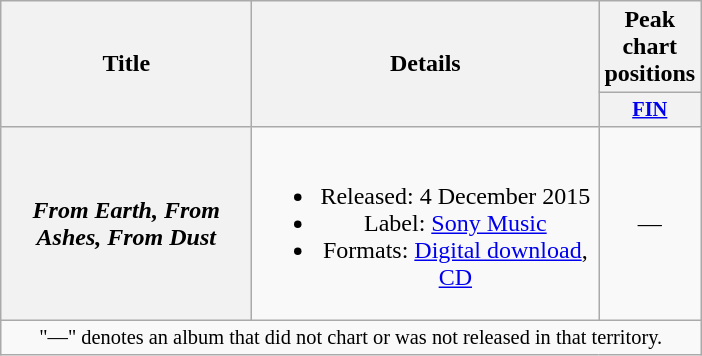<table class="wikitable plainrowheaders" style="text-align:center;">
<tr>
<th scope="col" rowspan="2" style="width:10em;">Title</th>
<th scope="col" rowspan="2" style="width:14em;">Details</th>
<th scope="col" colspan="1">Peak chart positions</th>
</tr>
<tr>
<th scope="col" style="width:3em;font-size:85%;"><a href='#'>FIN</a><br></th>
</tr>
<tr>
<th scope="row"><em>From Earth, From Ashes, From Dust</em></th>
<td><br><ul><li>Released: 4 December 2015</li><li>Label: <a href='#'>Sony Music</a></li><li>Formats: <a href='#'>Digital download</a>, <a href='#'>CD</a></li></ul></td>
<td>—</td>
</tr>
<tr>
<td colspan="20" style="text-align:center; font-size:85%;">"—" denotes an album that did not chart or was not released in that territory.</td>
</tr>
</table>
